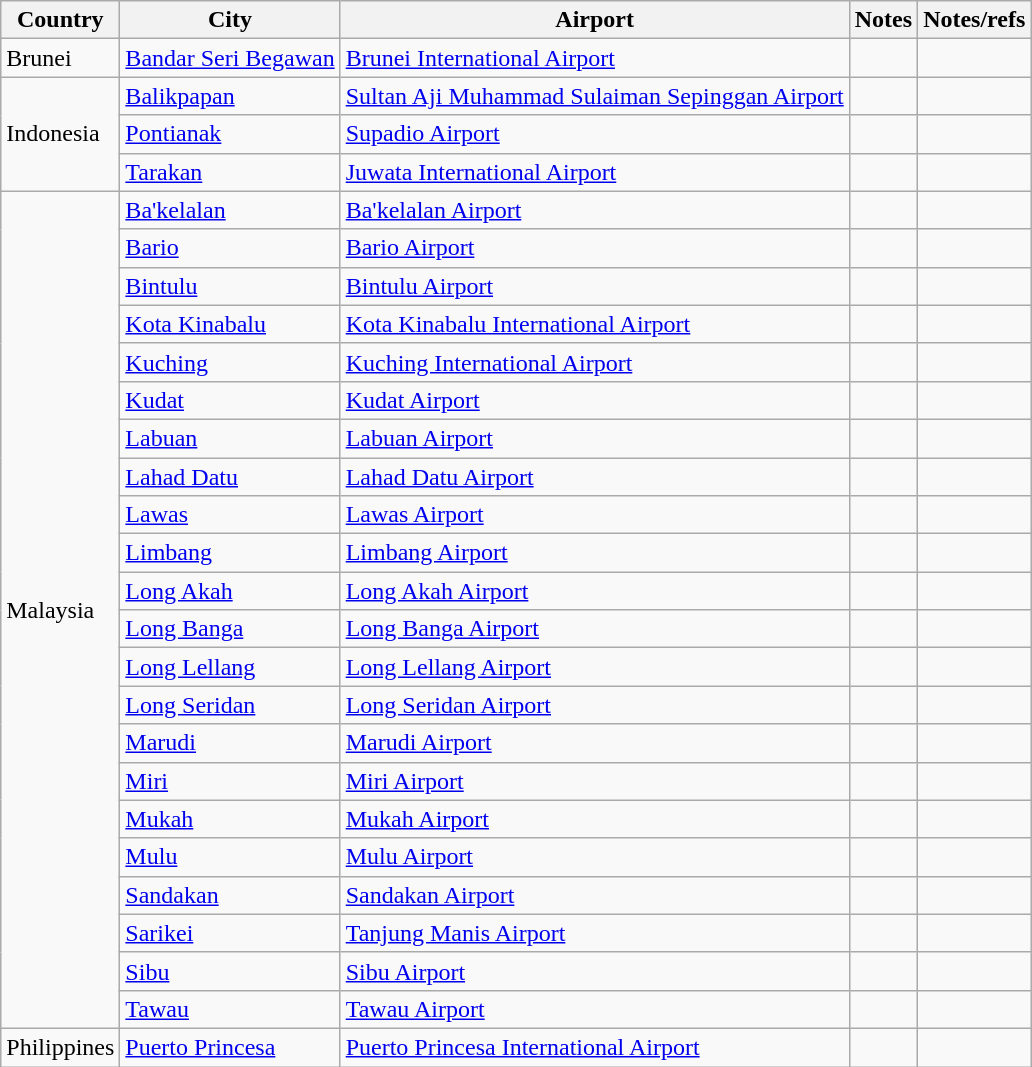<table class="sortable wikitable">
<tr>
<th>Country</th>
<th>City</th>
<th>Airport</th>
<th>Notes</th>
<th class="unsortable">Notes/refs</th>
</tr>
<tr>
<td>Brunei</td>
<td><a href='#'>Bandar Seri Begawan</a></td>
<td><a href='#'>Brunei International Airport</a></td>
<td></td>
<td align=center></td>
</tr>
<tr>
<td rowspan="3">Indonesia</td>
<td><a href='#'>Balikpapan</a></td>
<td><a href='#'>Sultan Aji Muhammad Sulaiman Sepinggan Airport</a></td>
<td></td>
<td align=center></td>
</tr>
<tr>
<td><a href='#'>Pontianak</a></td>
<td><a href='#'>Supadio Airport</a></td>
<td></td>
<td align=center></td>
</tr>
<tr>
<td><a href='#'>Tarakan</a></td>
<td><a href='#'>Juwata International Airport</a></td>
<td></td>
<td align=center></td>
</tr>
<tr>
<td rowspan="22">Malaysia</td>
<td><a href='#'>Ba'kelalan</a></td>
<td><a href='#'>Ba'kelalan Airport</a></td>
<td align=center></td>
<td align=center></td>
</tr>
<tr>
<td><a href='#'>Bario</a></td>
<td><a href='#'>Bario Airport</a></td>
<td align=center></td>
<td align=center></td>
</tr>
<tr>
<td><a href='#'>Bintulu</a></td>
<td><a href='#'>Bintulu Airport</a></td>
<td align=center></td>
<td align=center></td>
</tr>
<tr>
<td><a href='#'>Kota Kinabalu</a></td>
<td><a href='#'>Kota Kinabalu International Airport</a></td>
<td></td>
<td align=center></td>
</tr>
<tr>
<td><a href='#'>Kuching</a></td>
<td><a href='#'>Kuching International Airport</a></td>
<td></td>
<td align=center></td>
</tr>
<tr>
<td><a href='#'>Kudat</a></td>
<td><a href='#'>Kudat Airport</a></td>
<td></td>
<td align=center></td>
</tr>
<tr>
<td><a href='#'>Labuan</a></td>
<td><a href='#'>Labuan Airport</a></td>
<td align=center></td>
<td align=center></td>
</tr>
<tr>
<td><a href='#'>Lahad Datu</a></td>
<td><a href='#'>Lahad Datu Airport</a></td>
<td align=center></td>
<td align=center></td>
</tr>
<tr>
<td><a href='#'>Lawas</a></td>
<td><a href='#'>Lawas Airport</a></td>
<td align=center></td>
<td align=center></td>
</tr>
<tr>
<td><a href='#'>Limbang</a></td>
<td><a href='#'>Limbang Airport</a></td>
<td align=center></td>
<td align=center></td>
</tr>
<tr>
<td><a href='#'>Long Akah</a></td>
<td><a href='#'>Long Akah Airport</a></td>
<td align=center></td>
<td align=center></td>
</tr>
<tr>
<td><a href='#'>Long Banga</a></td>
<td><a href='#'>Long Banga Airport</a></td>
<td align=center></td>
<td align=center></td>
</tr>
<tr>
<td><a href='#'>Long Lellang</a></td>
<td><a href='#'>Long Lellang Airport</a></td>
<td align=center></td>
<td align=center></td>
</tr>
<tr>
<td><a href='#'>Long Seridan</a></td>
<td><a href='#'>Long Seridan Airport</a></td>
<td align=center></td>
<td align=center></td>
</tr>
<tr>
<td><a href='#'>Marudi</a></td>
<td><a href='#'>Marudi Airport</a></td>
<td align=center></td>
<td align=center></td>
</tr>
<tr>
<td><a href='#'>Miri</a></td>
<td><a href='#'>Miri Airport</a></td>
<td></td>
<td align=center></td>
</tr>
<tr>
<td><a href='#'>Mukah</a></td>
<td><a href='#'>Mukah Airport</a></td>
<td align=center></td>
<td align=center></td>
</tr>
<tr>
<td><a href='#'>Mulu</a></td>
<td><a href='#'>Mulu Airport</a></td>
<td align=center></td>
<td align=center></td>
</tr>
<tr>
<td><a href='#'>Sandakan</a></td>
<td><a href='#'>Sandakan Airport</a></td>
<td align=center></td>
<td align=center></td>
</tr>
<tr>
<td><a href='#'>Sarikei</a></td>
<td><a href='#'>Tanjung Manis Airport</a></td>
<td align=center></td>
<td align=center></td>
</tr>
<tr>
<td><a href='#'>Sibu</a></td>
<td><a href='#'>Sibu Airport</a></td>
<td align=center></td>
<td align=center></td>
</tr>
<tr>
<td><a href='#'>Tawau</a></td>
<td><a href='#'>Tawau Airport</a></td>
<td align=center></td>
<td align=center></td>
</tr>
<tr>
<td>Philippines</td>
<td><a href='#'>Puerto Princesa</a></td>
<td><a href='#'>Puerto Princesa International Airport</a></td>
<td></td>
<td align=center></td>
</tr>
</table>
